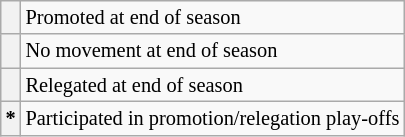<table class="wikitable" style="font-size:85%">
<tr>
<th></th>
<td>Promoted at end of season</td>
</tr>
<tr>
<th></th>
<td>No movement at end of season</td>
</tr>
<tr>
<th></th>
<td>Relegated at end of season</td>
</tr>
<tr>
<th>*</th>
<td>Participated in promotion/relegation play-offs</td>
</tr>
</table>
